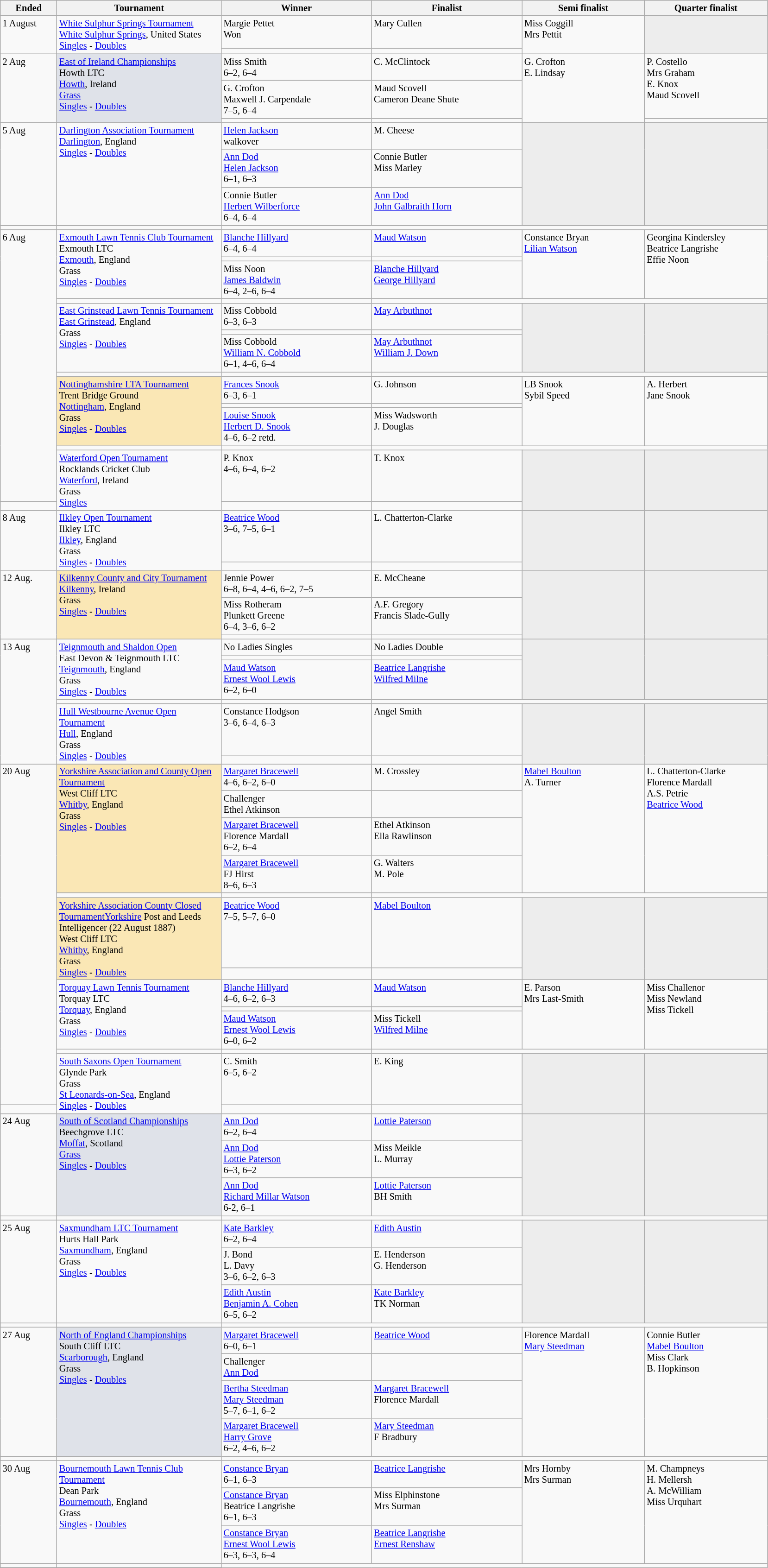<table class="wikitable" style="font-size:85%;">
<tr>
<th width="75">Ended</th>
<th width="230">Tournament</th>
<th width="210">Winner</th>
<th width="210">Finalist</th>
<th width="170">Semi finalist</th>
<th width="170">Quarter finalist</th>
</tr>
<tr valign=top>
<td rowspan=2>1 August</td>
<td rowspan=2><a href='#'>White Sulphur Springs Tournament</a><br><a href='#'>White Sulphur Springs</a>, United States<br><a href='#'>Singles</a> - <a href='#'>Doubles</a></td>
<td> Margie Pettet <br>Won</td>
<td> Mary Cullen</td>
<td rowspan=2> Miss Coggill<br>  Mrs Pettit</td>
<td style="background:#ededed;" rowspan=2></td>
</tr>
<tr valign=top>
<td></td>
<td></td>
</tr>
<tr valign=top>
<td rowspan=3>2 Aug</td>
<td style="background:#dfe2e9" rowspan=3><a href='#'>East of Ireland Championships</a><br>Howth LTC<br><a href='#'>Howth</a>, Ireland<br><a href='#'>Grass</a><br><a href='#'>Singles</a> - <a href='#'>Doubles</a></td>
<td> Miss Smith <br>6–2, 6–4</td>
<td> C. McClintock</td>
<td rowspan=3>  G. Crofton<br> E. Lindsay</td>
<td rowspan=2> P. Costello  <br>  Mrs Graham<br> E. Knox<br> Maud Scovell</td>
</tr>
<tr valign=top>
<td>  G. Crofton<br> Maxwell J. Carpendale<br>7–5, 6–4</td>
<td> Maud Scovell <br> Cameron Deane Shute</td>
</tr>
<tr valign=top>
<td></td>
<td></td>
</tr>
<tr valign=top>
<td rowspan=3>5 Aug</td>
<td rowspan=3><a href='#'>Darlington Association Tournament</a><br><a href='#'>Darlington</a>, England<br><a href='#'>Singles</a> - <a href='#'>Doubles</a></td>
<td> <a href='#'>Helen Jackson</a><br>walkover</td>
<td> M. Cheese</td>
<td style="background:#ededed;" rowspan=3></td>
<td style="background:#ededed;" rowspan=3></td>
</tr>
<tr valign=top>
<td> <a href='#'>Ann Dod</a><br> <a href='#'>Helen Jackson</a><br>6–1, 6–3</td>
<td> Connie Butler<br> Miss Marley</td>
</tr>
<tr valign=top>
<td> Connie Butler<br> <a href='#'>Herbert Wilberforce</a><br>6–4, 6–4</td>
<td> <a href='#'>Ann Dod</a><br> <a href='#'>John Galbraith Horn</a></td>
</tr>
<tr valign=top>
<td></td>
<td></td>
</tr>
<tr valign=top>
<td rowspan=13>6 Aug</td>
<td rowspan=3><a href='#'>Exmouth Lawn Tennis Club Tournament</a><br>Exmouth LTC<br><a href='#'>Exmouth</a>, England<br>Grass<br><a href='#'>Singles</a> - <a href='#'>Doubles</a></td>
<td> <a href='#'>Blanche Hillyard</a><br>6–4, 6–4</td>
<td> <a href='#'>Maud Watson</a></td>
<td rowspan=3> Constance Bryan<br> <a href='#'>Lilian Watson</a></td>
<td rowspan=3> Georgina  Kindersley<br>  Beatrice Langrishe<br> Effie Noon</td>
</tr>
<tr valign=top>
<td></td>
<td></td>
</tr>
<tr valign=top>
<td> Miss Noon<br> <a href='#'>James Baldwin</a><br>6–4, 2–6, 6–4</td>
<td> <a href='#'>Blanche Hillyard</a><br> <a href='#'>George Hillyard</a></td>
</tr>
<tr valign=top>
<td></td>
<td></td>
</tr>
<tr valign=top>
<td rowspan=3><a href='#'>East Grinstead Lawn Tennis Tournament</a> <br><a href='#'>East Grinstead</a>, England<br> Grass<br><a href='#'>Singles</a> - <a href='#'>Doubles</a></td>
<td> Miss Cobbold<br>6–3, 6–3</td>
<td> <a href='#'>May Arbuthnot</a></td>
<td style="background:#ededed;" rowspan=3></td>
<td style="background:#ededed;" rowspan=3></td>
</tr>
<tr valign=top>
<td></td>
<td></td>
</tr>
<tr valign=top>
<td> Miss Cobbold<br> <a href='#'>William N. Cobbold</a><br>6–1, 4–6, 6–4</td>
<td> <a href='#'>May Arbuthnot</a><br> <a href='#'>William J. Down</a></td>
</tr>
<tr valign=top>
<td></td>
<td></td>
</tr>
<tr valign=top>
<td style="background:#fae7b5" rowspan=3><a href='#'>Nottinghamshire LTA Tournament</a> <br>Trent Bridge Ground<br><a href='#'>Nottingham</a>, England<br>Grass<br> <a href='#'>Singles</a> - <a href='#'>Doubles</a></td>
<td> <a href='#'>Frances Snook</a><br>6–3, 6–1</td>
<td> G. Johnson</td>
<td rowspan=3> LB Snook <br> Sybil Speed</td>
<td rowspan=3>  A. Herbert <br>  Jane Snook</td>
</tr>
<tr valign=top>
<td></td>
<td></td>
</tr>
<tr valign=top>
<td> <a href='#'>Louise Snook</a><br> <a href='#'>Herbert D. Snook</a><br>4–6, 6–2 retd.</td>
<td> Miss Wadsworth<br> J. Douglas</td>
</tr>
<tr valign=top>
<td></td>
<td></td>
</tr>
<tr valign=top>
<td rowspan=2><a href='#'>Waterford Open Tournament</a><br>Rocklands Cricket Club<br><a href='#'>Waterford</a>,  Ireland<br>Grass<br><a href='#'>Singles</a></td>
<td> P. Knox<br>4–6, 6–4, 6–2</td>
<td> T. Knox</td>
<td style="background:#ededed;" rowspan=2></td>
<td style="background:#ededed;" rowspan=2></td>
</tr>
<tr valign=top>
<td></td>
<td></td>
</tr>
<tr valign=top>
<td rowspan=2>8 Aug</td>
<td rowspan=2><a href='#'>Ilkley Open Tournament</a><br>Ilkley LTC<br><a href='#'>Ilkley</a>, England<br>Grass<br><a href='#'>Singles</a> - <a href='#'>Doubles</a></td>
<td> <a href='#'>Beatrice Wood</a><br>3–6, 7–5, 6–1</td>
<td> L. Chatterton-Clarke</td>
<td style="background:#ededed;" rowspan=2></td>
<td style="background:#ededed;" rowspan=2></td>
</tr>
<tr valign=top>
<td></td>
<td></td>
</tr>
<tr valign=top>
<td rowspan=3>12 Aug.</td>
<td style="background:#fae7b5" rowspan=3><a href='#'>Kilkenny County and City Tournament</a><br> <a href='#'>Kilkenny</a>, Ireland<br>Grass <br><a href='#'>Singles</a> - <a href='#'>Doubles</a></td>
<td> Jennie Power <br>6–8, 6–4, 4–6, 6–2, 7–5</td>
<td> E. McCheane</td>
<td style="background:#ededed;" rowspan=3></td>
<td style="background:#ededed;" rowspan=3></td>
</tr>
<tr valign=top>
<td> Miss Rotheram<br> Plunkett Greene<br>6–4, 3–6, 6–2</td>
<td> A.F. Gregory<br> Francis Slade-Gully</td>
</tr>
<tr valign=top>
<td></td>
<td></td>
</tr>
<tr valign=top>
<td rowspan=6>13 Aug</td>
<td rowspan=3><a href='#'>Teignmouth and Shaldon Open</a> <br> East Devon & Teignmouth LTC<br><a href='#'>Teignmouth</a>, England<br> Grass<br><a href='#'>Singles</a> - <a href='#'>Doubles</a></td>
<td>No Ladies Singles</td>
<td>No Ladies Double</td>
<td style="background:#ededed;" rowspan=3></td>
<td style="background:#ededed;" rowspan=3></td>
</tr>
<tr valign=top>
<td></td>
<td></td>
</tr>
<tr valign=top>
<td> <a href='#'>Maud Watson</a><br> <a href='#'>Ernest Wool Lewis</a><br>6–2, 6–0</td>
<td>  <a href='#'>Beatrice Langrishe</a><br> <a href='#'>Wilfred Milne</a></td>
</tr>
<tr valign=top>
<td></td>
<td></td>
</tr>
<tr valign=top>
<td rowspan=2><a href='#'>Hull Westbourne Avenue Open Tournament</a><br><a href='#'>Hull</a>, England<br>Grass<br><a href='#'>Singles</a> - <a href='#'>Doubles</a></td>
<td> Constance Hodgson <br>3–6, 6–4, 6–3</td>
<td> Angel Smith</td>
<td style="background:#ededed;" rowspan=2></td>
<td style="background:#ededed;" rowspan=2></td>
</tr>
<tr valign=top>
<td></td>
<td></td>
</tr>
<tr valign=top>
<td rowspan=12>20 Aug</td>
<td style="background:#fae7b5" rowspan=4><a href='#'>Yorkshire Association and County Open Tournament</a><br>West Cliff LTC<br><a href='#'>Whitby</a>, England<br> Grass<br> <a href='#'>Singles</a> - <a href='#'>Doubles</a></td>
<td> <a href='#'>Margaret Bracewell</a> <br>4–6, 6–2, 6–0</td>
<td>  M. Crossley</td>
<td rowspan=4>  <a href='#'>Mabel Boulton</a> <br> A. Turner</td>
<td rowspan=4> L. Chatterton-Clarke <br>  Florence Mardall <br>   A.S. Petrie <br>  <a href='#'>Beatrice Wood</a></td>
</tr>
<tr valign=top>
<td>Challenger<br> Ethel Atkinson</td>
</tr>
<tr valign=top>
<td> <a href='#'>Margaret Bracewell</a><br> Florence Mardall<br>6–2, 6–4</td>
<td>  Ethel Atkinson<br> Ella Rawlinson</td>
</tr>
<tr valign=top>
<td> <a href='#'>Margaret Bracewell</a><br> FJ Hirst<br>8–6, 6–3</td>
<td>  G. Walters<br> M. Pole</td>
</tr>
<tr valign=top>
<td></td>
<td></td>
</tr>
<tr valign=top>
<td style="background:#fae7b5" rowspan=2><a href='#'>Yorkshire Association County Closed TournamentYorkshire</a> Post and Leeds Intelligencer (22 August 1887) <br>West Cliff LTC<br><a href='#'>Whitby</a>, England<br> Grass<br><a href='#'>Singles</a> - <a href='#'>Doubles</a></td>
<td> <a href='#'>Beatrice Wood</a><br>7–5, 5–7, 6–0</td>
<td>  <a href='#'>Mabel Boulton</a></td>
<td style="background:#ededed;" rowspan=2></td>
<td style="background:#ededed;" rowspan=2></td>
</tr>
<tr valign=top>
<td></td>
<td></td>
</tr>
<tr valign=top>
<td rowspan=3><a href='#'>Torquay Lawn Tennis Tournament</a><br>Torquay LTC<br><a href='#'>Torquay</a>, England<br>Grass<br><a href='#'>Singles</a> - <a href='#'>Doubles</a></td>
<td> <a href='#'>Blanche Hillyard</a><br>4–6, 6–2, 6–3</td>
<td> <a href='#'>Maud Watson</a></td>
<td rowspan=3> E. Parson<br>  Mrs Last-Smith</td>
<td rowspan=3> Miss Challenor<br>  Miss Newland <br>  Miss Tickell</td>
</tr>
<tr valign=top>
<td></td>
<td></td>
</tr>
<tr valign=top>
<td> <a href='#'>Maud Watson</a><br> <a href='#'>Ernest Wool Lewis</a><br>6–0, 6–2</td>
<td> Miss Tickell<br>  <a href='#'>Wilfred Milne</a></td>
</tr>
<tr valign=top>
<td></td>
<td></td>
</tr>
<tr valign=top>
<td rowspan=2><a href='#'>South Saxons Open Tournament</a><br>Glynde Park<br>Grass<br><a href='#'>St Leonards-on-Sea</a>, England<br><a href='#'>Singles</a> - <a href='#'>Doubles</a></td>
<td> C. Smith<br>6–5, 6–2</td>
<td> E. King</td>
<td style="background:#ededed;" rowspan=2></td>
<td style="background:#ededed;" rowspan=2></td>
</tr>
<tr valign=top>
<td></td>
<td></td>
</tr>
<tr valign=top>
<td rowspan=3>24 Aug</td>
<td style="background:#dfe2e9" rowspan=3><a href='#'>South of Scotland Championships</a><br> Beechgrove LTC<br><a href='#'>Moffat</a>, Scotland<br><a href='#'>Grass</a><br><a href='#'>Singles</a> - <a href='#'>Doubles</a></td>
<td> <a href='#'>Ann Dod</a><br>6–2, 6–4</td>
<td> <a href='#'>Lottie Paterson</a></td>
<td style="background:#ededed;" rowspan=3></td>
<td style="background:#ededed;" rowspan=3></td>
</tr>
<tr valign=top>
<td> <a href='#'>Ann Dod</a><br> <a href='#'>Lottie Paterson</a><br>6–3, 6–2</td>
<td> Miss Meikle<br> L. Murray</td>
</tr>
<tr valign=top>
<td> <a href='#'>Ann Dod</a><br> <a href='#'>Richard Millar Watson</a><br>6-2, 6–1</td>
<td> <a href='#'>Lottie Paterson</a><br> BH Smith</td>
</tr>
<tr valign=top>
<td></td>
<td></td>
</tr>
<tr valign=top>
<td rowspan=3>25 Aug</td>
<td rowspan=3><a href='#'>Saxmundham LTC Tournament</a><br>Hurts Hall Park<br><a href='#'>Saxmundham</a>, England<br> Grass<br><a href='#'>Singles</a> - <a href='#'>Doubles</a></td>
<td> <a href='#'>Kate Barkley</a><br>6–2, 6–4</td>
<td> <a href='#'>Edith Austin</a></td>
<td style="background:#ededed;" rowspan=3></td>
<td style="background:#ededed;" rowspan=3></td>
</tr>
<tr valign=top>
<td> J. Bond<br> L. Davy<br>3–6, 6–2, 6–3</td>
<td> E. Henderson<br> G. Henderson</td>
</tr>
<tr valign=top>
<td> <a href='#'>Edith Austin</a><br> <a href='#'>Benjamin A. Cohen</a><br>6–5, 6–2</td>
<td> <a href='#'>Kate Barkley</a><br> TK Norman</td>
</tr>
<tr valign=top>
<td></td>
<td></td>
</tr>
<tr valign=top>
<td rowspan=4>27 Aug</td>
<td style="background:#dfe2e9" rowspan=4><a href='#'>North of England Championships</a><br>South Cliff LTC<br><a href='#'>Scarborough</a>, England<br> Grass<br><a href='#'>Singles</a> - <a href='#'>Doubles</a></td>
<td> <a href='#'>Margaret Bracewell</a><br>6–0, 6–1</td>
<td> <a href='#'>Beatrice Wood</a></td>
<td rowspan=4> Florence Mardall<br> <a href='#'>Mary Steedman</a></td>
<td rowspan=4> Connie Butler <br> <a href='#'>Mabel Boulton</a> <br>  Miss Clark  <br> B. Hopkinson</td>
</tr>
<tr valign=top>
<td>Challenger<br> <a href='#'>Ann Dod</a></td>
</tr>
<tr valign=top>
<td> <a href='#'>Bertha Steedman</a><br> <a href='#'>Mary Steedman</a><br>5–7, 6–1, 6–2</td>
<td> <a href='#'>Margaret Bracewell</a><br> Florence Mardall</td>
</tr>
<tr valign=top>
<td> <a href='#'>Margaret Bracewell</a><br> <a href='#'>Harry Grove</a><br>6–2, 4–6, 6–2</td>
<td> <a href='#'>Mary Steedman</a><br> F Bradbury</td>
</tr>
<tr valign=top>
<td></td>
<td></td>
</tr>
<tr valign=top>
<td rowspan=3>30 Aug</td>
<td rowspan=3><a href='#'>Bournemouth Lawn Tennis Club Tournament</a><br> Dean Park<br><a href='#'>Bournemouth</a>, England<br> Grass<br> <a href='#'>Singles</a> - <a href='#'>Doubles</a></td>
<td> <a href='#'>Constance Bryan</a><br>6–1, 6–3</td>
<td> <a href='#'>Beatrice Langrishe</a></td>
<td rowspan=3> Mrs Hornby<br> Mrs Surman</td>
<td rowspan=3>  M. Champneys<br> H. Mellersh<br> A. McWilliam<br> Miss Urquhart</td>
</tr>
<tr valign=top>
<td> <a href='#'>Constance Bryan</a><br> Beatrice Langrishe<br>6–1, 6–3</td>
<td> Miss Elphinstone<br> Mrs Surman</td>
</tr>
<tr valign=top>
<td> <a href='#'>Constance Bryan</a><br> <a href='#'>Ernest Wool Lewis</a><br> 6–3, 6–3, 6–4</td>
<td> <a href='#'>Beatrice Langrishe</a><br> <a href='#'>Ernest Renshaw</a></td>
</tr>
<tr valign=top>
<td></td>
<td></td>
</tr>
<tr valign=top>
</tr>
</table>
